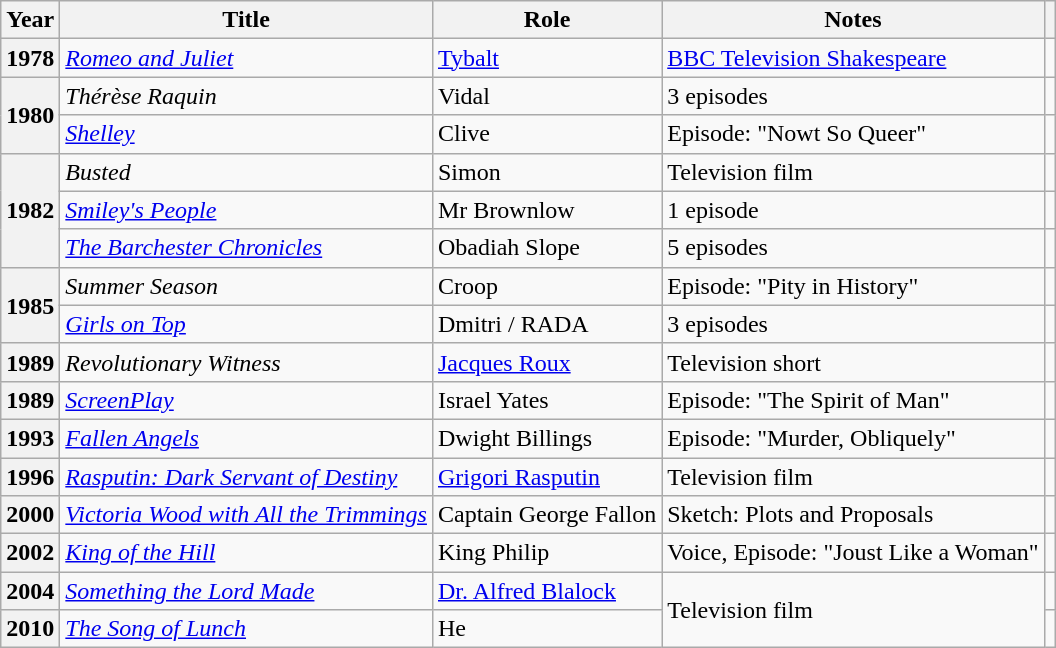<table class="wikitable plainrowheaders sortable" style="margin-right: 0;">
<tr>
<th scope="col">Year</th>
<th scope="col">Title</th>
<th scope="col">Role</th>
<th scope="col" class="unsortable">Notes</th>
<th scope="col" class="unsortable"></th>
</tr>
<tr>
<th scope="row">1978</th>
<td><em><a href='#'>Romeo and Juliet</a></em></td>
<td><a href='#'>Tybalt</a></td>
<td><a href='#'>BBC Television Shakespeare</a></td>
<td style="text-align: center;"></td>
</tr>
<tr>
<th rowspan="2" scope="row">1980</th>
<td><em>Thérèse Raquin</em></td>
<td>Vidal</td>
<td>3 episodes</td>
<td style="text-align: center;"></td>
</tr>
<tr>
<td><em><a href='#'>Shelley</a></em></td>
<td>Clive</td>
<td>Episode: "Nowt So Queer"</td>
<td style="text-align: center;"></td>
</tr>
<tr>
<th rowspan="3" scope="row">1982</th>
<td><em>Busted</em></td>
<td>Simon</td>
<td>Television film</td>
<td style="text-align: center;"></td>
</tr>
<tr>
<td><em><a href='#'>Smiley's People</a></em></td>
<td>Mr Brownlow</td>
<td>1 episode</td>
<td style="text-align: center;"></td>
</tr>
<tr>
<td><em><a href='#'>The Barchester Chronicles</a></em></td>
<td>Obadiah Slope</td>
<td>5 episodes</td>
<td style="text-align: center;"></td>
</tr>
<tr>
<th rowspan="2" scope="row">1985</th>
<td><em>Summer Season</em></td>
<td>Croop</td>
<td>Episode: "Pity in History"</td>
<td style="text-align: center;"></td>
</tr>
<tr>
<td><em><a href='#'>Girls on Top</a></em></td>
<td>Dmitri / RADA</td>
<td>3 episodes</td>
<td style="text-align: center;"></td>
</tr>
<tr>
<th scope="row">1989</th>
<td><em>Revolutionary Witness</em></td>
<td><a href='#'>Jacques Roux</a></td>
<td>Television short</td>
<td style="text-align: center;"></td>
</tr>
<tr>
<th scope="row">1989</th>
<td><em><a href='#'>ScreenPlay</a></em></td>
<td>Israel Yates</td>
<td>Episode: "The Spirit of Man"</td>
<td style="text-align: center;"></td>
</tr>
<tr>
<th scope="row">1993</th>
<td><em><a href='#'>Fallen Angels</a></em></td>
<td>Dwight Billings</td>
<td>Episode: "Murder, Obliquely"</td>
<td style="text-align: center;"></td>
</tr>
<tr>
<th scope="row">1996</th>
<td><em><a href='#'>Rasputin: Dark Servant of Destiny</a></em></td>
<td><a href='#'>Grigori Rasputin</a></td>
<td>Television film</td>
<td style="text-align: center;"></td>
</tr>
<tr>
<th scope="row">2000</th>
<td><em><a href='#'>Victoria Wood with All the Trimmings</a></em></td>
<td>Captain George Fallon</td>
<td>Sketch: Plots and Proposals</td>
<td style="text-align: center;"></td>
</tr>
<tr>
<th scope="row">2002</th>
<td><em><a href='#'>King of the Hill</a></em></td>
<td>King Philip</td>
<td>Voice, Episode: "Joust Like a Woman"</td>
<td style="text-align: center;"></td>
</tr>
<tr>
<th scope="row">2004</th>
<td><em><a href='#'>Something the Lord Made</a></em></td>
<td><a href='#'>Dr. Alfred Blalock</a></td>
<td rowspan="2">Television film</td>
<td style="text-align: center;"></td>
</tr>
<tr>
<th scope="row">2010</th>
<td><em><a href='#'>The Song of Lunch</a></em></td>
<td>He</td>
<td style="text-align: center;"></td>
</tr>
</table>
